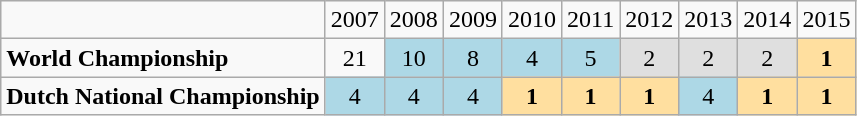<table class="wikitable">
<tr>
<td></td>
<td>2007</td>
<td>2008</td>
<td>2009</td>
<td>2010</td>
<td>2011</td>
<td>2012</td>
<td>2013</td>
<td>2014</td>
<td>2015</td>
</tr>
<tr align="center">
<td align="left"><strong>World Championship</strong></td>
<td>21</td>
<td style="background:lightblue;">10</td>
<td style="background:lightblue;">8</td>
<td style="background:lightblue;">4</td>
<td style="background:lightblue;">5</td>
<td style="background:#dfdfdf;">2</td>
<td style="background:#dfdfdf;">2</td>
<td style="background:#dfdfdf;">2</td>
<td style="background:#ffdf9f;"><strong>1</strong></td>
</tr>
<tr align="center">
<td align="left"><strong>Dutch National Championship</strong></td>
<td style="background:lightblue;">4</td>
<td style="background:lightblue;">4</td>
<td style="background:lightblue;">4</td>
<td style="background:#ffdf9f;"><strong>1</strong></td>
<td style="background:#ffdf9f;"><strong>1</strong></td>
<td style="background:#ffdf9f;"><strong>1</strong></td>
<td style="background:lightblue;">4</td>
<td style="background:#ffdf9f;"><strong>1</strong></td>
<td style="background:#ffdf9f;"><strong>1</strong></td>
</tr>
</table>
